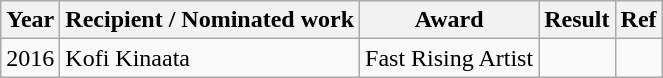<table class="wikitable">
<tr>
<th>Year</th>
<th>Recipient / Nominated work</th>
<th>Award</th>
<th>Result</th>
<th>Ref</th>
</tr>
<tr>
<td>2016</td>
<td>Kofi Kinaata</td>
<td>Fast Rising Artist</td>
<td></td>
<td></td>
</tr>
</table>
